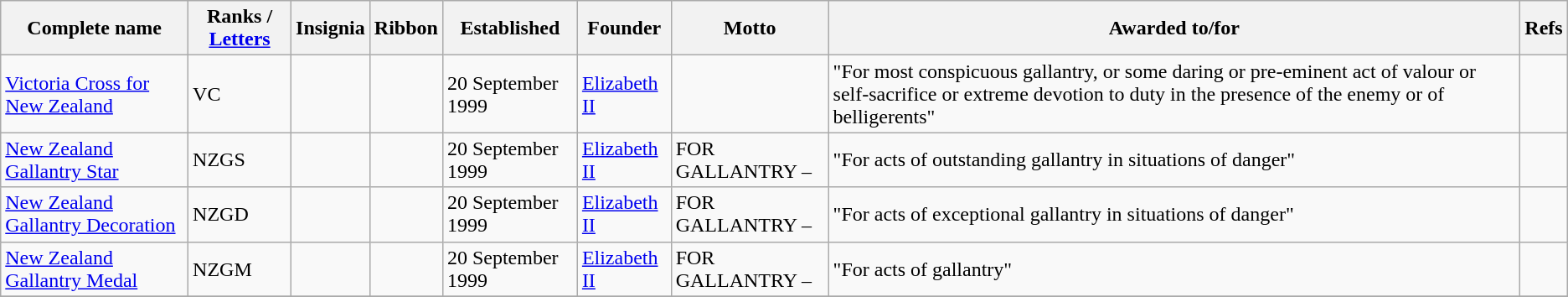<table class="wikitable">
<tr>
<th>Complete name</th>
<th>Ranks / <a href='#'>Letters</a></th>
<th>Insignia</th>
<th>Ribbon</th>
<th>Established</th>
<th>Founder</th>
<th>Motto</th>
<th>Awarded to/for</th>
<th>Refs</th>
</tr>
<tr>
<td><a href='#'>Victoria Cross for New Zealand</a></td>
<td>VC</td>
<td></td>
<td></td>
<td>20 September 1999</td>
<td><a href='#'>Elizabeth II</a></td>
<td></td>
<td>"For most conspicuous gallantry, or some daring or pre-eminent act of valour or self-sacrifice or extreme devotion to duty in the presence of the enemy or of belligerents"</td>
<td></td>
</tr>
<tr>
<td><a href='#'>New Zealand Gallantry Star</a></td>
<td>NZGS</td>
<td></td>
<td></td>
<td>20 September 1999</td>
<td><a href='#'>Elizabeth II</a></td>
<td>FOR GALLANTRY – </td>
<td>"For acts of outstanding gallantry in situations of danger"</td>
<td></td>
</tr>
<tr>
<td><a href='#'>New Zealand Gallantry Decoration</a></td>
<td>NZGD</td>
<td></td>
<td></td>
<td>20 September 1999</td>
<td><a href='#'>Elizabeth II</a></td>
<td>FOR GALLANTRY – </td>
<td>"For acts of exceptional gallantry in situations of danger"</td>
<td></td>
</tr>
<tr>
<td><a href='#'>New Zealand Gallantry Medal</a></td>
<td>NZGM</td>
<td><br></td>
<td></td>
<td>20 September 1999</td>
<td><a href='#'>Elizabeth II</a></td>
<td>FOR GALLANTRY – </td>
<td>"For acts of gallantry"</td>
<td></td>
</tr>
<tr>
</tr>
</table>
